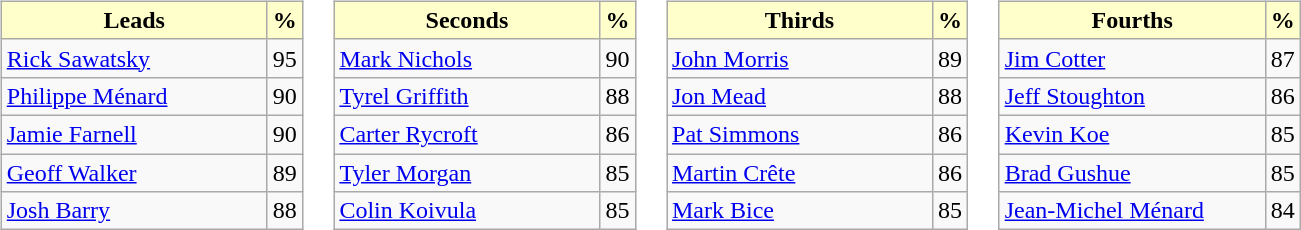<table>
<tr>
<td valign=top><br><table class="wikitable">
<tr>
<th style="background: #ffffcc; width:170px;">Leads</th>
<th style="background: #ffffcc;">%</th>
</tr>
<tr>
<td> <a href='#'>Rick Sawatsky</a></td>
<td>95</td>
</tr>
<tr>
<td> <a href='#'>Philippe Ménard</a></td>
<td>90</td>
</tr>
<tr>
<td> <a href='#'>Jamie Farnell</a></td>
<td>90</td>
</tr>
<tr>
<td> <a href='#'>Geoff Walker</a></td>
<td>89</td>
</tr>
<tr>
<td> <a href='#'>Josh Barry</a></td>
<td>88</td>
</tr>
</table>
</td>
<td valign=top><br><table class="wikitable">
<tr>
<th style="background: #ffffcc; width:170px;">Seconds</th>
<th style="background: #ffffcc;">%</th>
</tr>
<tr>
<td> <a href='#'>Mark Nichols</a></td>
<td>90</td>
</tr>
<tr>
<td> <a href='#'>Tyrel Griffith</a></td>
<td>88</td>
</tr>
<tr>
<td> <a href='#'>Carter Rycroft</a></td>
<td>86</td>
</tr>
<tr>
<td> <a href='#'>Tyler Morgan</a></td>
<td>85</td>
</tr>
<tr>
<td> <a href='#'>Colin Koivula</a></td>
<td>85</td>
</tr>
</table>
</td>
<td valign=top><br><table class="wikitable">
<tr>
<th style="background: #ffffcc; width:170px;">Thirds</th>
<th style="background: #ffffcc;">%</th>
</tr>
<tr>
<td> <a href='#'>John Morris</a></td>
<td>89</td>
</tr>
<tr>
<td> <a href='#'>Jon Mead</a></td>
<td>88</td>
</tr>
<tr>
<td> <a href='#'>Pat Simmons</a></td>
<td>86</td>
</tr>
<tr>
<td> <a href='#'>Martin Crête</a></td>
<td>86</td>
</tr>
<tr>
<td> <a href='#'>Mark Bice</a></td>
<td>85</td>
</tr>
</table>
</td>
<td valign=top><br><table class="wikitable">
<tr>
<th style="background: #ffffcc; width:170px;">Fourths</th>
<th style="background: #ffffcc;">%</th>
</tr>
<tr>
<td> <a href='#'>Jim Cotter</a></td>
<td>87</td>
</tr>
<tr>
<td> <a href='#'>Jeff Stoughton</a></td>
<td>86</td>
</tr>
<tr>
<td> <a href='#'>Kevin Koe</a></td>
<td>85</td>
</tr>
<tr>
<td> <a href='#'>Brad Gushue</a></td>
<td>85</td>
</tr>
<tr>
<td> <a href='#'>Jean-Michel Ménard</a></td>
<td>84</td>
</tr>
</table>
</td>
</tr>
</table>
